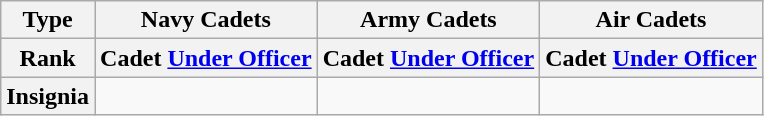<table class="wikitable" style="text-align:center">
<tr>
<th>Type</th>
<th>Navy Cadets</th>
<th>Army Cadets</th>
<th>Air Cadets</th>
</tr>
<tr>
<th>Rank</th>
<th>Cadet <a href='#'>Under Officer</a></th>
<th>Cadet <a href='#'>Under Officer</a></th>
<th>Cadet <a href='#'>Under Officer</a></th>
</tr>
<tr>
<th>Insignia</th>
<td></td>
<td></td>
<td></td>
</tr>
</table>
